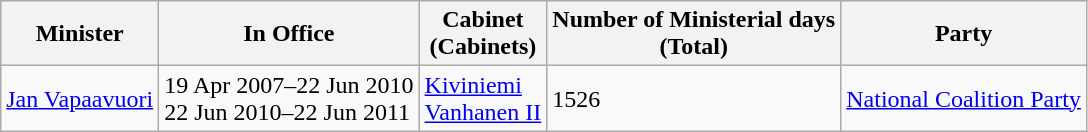<table class="wikitable">
<tr>
<th>Minister</th>
<th>In Office</th>
<th>Cabinet<br>(Cabinets)</th>
<th>Number of Ministerial days <br>(Total)</th>
<th>Party</th>
</tr>
<tr>
<td><a href='#'>Jan Vapaavuori</a></td>
<td>19 Apr 2007–22 Jun 2010<br>22 Jun 2010–22 Jun 2011</td>
<td><a href='#'>Kiviniemi</a><br><a href='#'>Vanhanen II</a></td>
<td>1526</td>
<td><a href='#'>National Coalition Party</a></td>
</tr>
</table>
